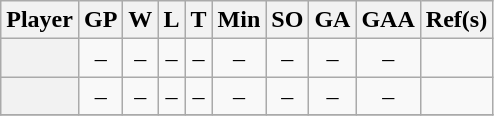<table class="wikitable sortable plainrowheaders" style="text-align:center;">
<tr>
<th scope="col">Player</th>
<th scope="col">GP</th>
<th scope="col">W</th>
<th scope="col">L</th>
<th scope="col">T</th>
<th scope="col">Min</th>
<th scope="col">SO</th>
<th scope="col">GA</th>
<th scope="col">GAA</th>
<th scope="col" class="unsortable">Ref(s)</th>
</tr>
<tr>
<th scope="row"></th>
<td>–</td>
<td>–</td>
<td>–</td>
<td>–</td>
<td>–</td>
<td>–</td>
<td>–</td>
<td>–</td>
<td align=left></td>
</tr>
<tr>
<th scope="row"></th>
<td>–</td>
<td>–</td>
<td>–</td>
<td>–</td>
<td>–</td>
<td>–</td>
<td>–</td>
<td>–</td>
<td align=left></td>
</tr>
<tr>
</tr>
</table>
